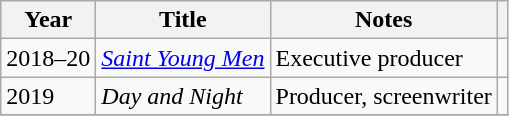<table class="wikitable">
<tr>
<th>Year</th>
<th>Title</th>
<th>Notes</th>
<th></th>
</tr>
<tr>
<td>2018–20</td>
<td><em><a href='#'>Saint Young Men</a></em></td>
<td>Executive producer</td>
<td></td>
</tr>
<tr>
<td>2019</td>
<td><em>Day and Night</em></td>
<td>Producer, screenwriter</td>
<td></td>
</tr>
<tr>
</tr>
</table>
